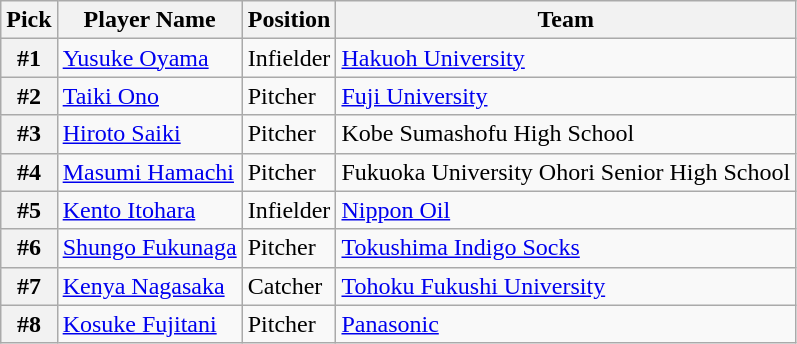<table class="wikitable">
<tr>
<th>Pick</th>
<th>Player Name</th>
<th>Position</th>
<th>Team</th>
</tr>
<tr>
<th>#1</th>
<td><a href='#'>Yusuke Oyama</a></td>
<td>Infielder</td>
<td><a href='#'>Hakuoh University</a></td>
</tr>
<tr>
<th>#2</th>
<td><a href='#'>Taiki Ono</a></td>
<td>Pitcher</td>
<td><a href='#'>Fuji University</a></td>
</tr>
<tr>
<th>#3</th>
<td><a href='#'>Hiroto Saiki</a></td>
<td>Pitcher</td>
<td>Kobe Sumashofu High School</td>
</tr>
<tr>
<th>#4</th>
<td><a href='#'>Masumi Hamachi</a></td>
<td>Pitcher</td>
<td>Fukuoka University Ohori Senior High School</td>
</tr>
<tr>
<th>#5</th>
<td><a href='#'>Kento Itohara</a></td>
<td>Infielder</td>
<td><a href='#'>Nippon Oil</a></td>
</tr>
<tr>
<th>#6</th>
<td><a href='#'>Shungo Fukunaga</a></td>
<td>Pitcher</td>
<td><a href='#'>Tokushima Indigo Socks</a></td>
</tr>
<tr>
<th>#7</th>
<td><a href='#'>Kenya Nagasaka</a></td>
<td>Catcher</td>
<td><a href='#'>Tohoku Fukushi University</a></td>
</tr>
<tr>
<th>#8</th>
<td><a href='#'>Kosuke Fujitani</a></td>
<td>Pitcher</td>
<td><a href='#'>Panasonic</a></td>
</tr>
</table>
